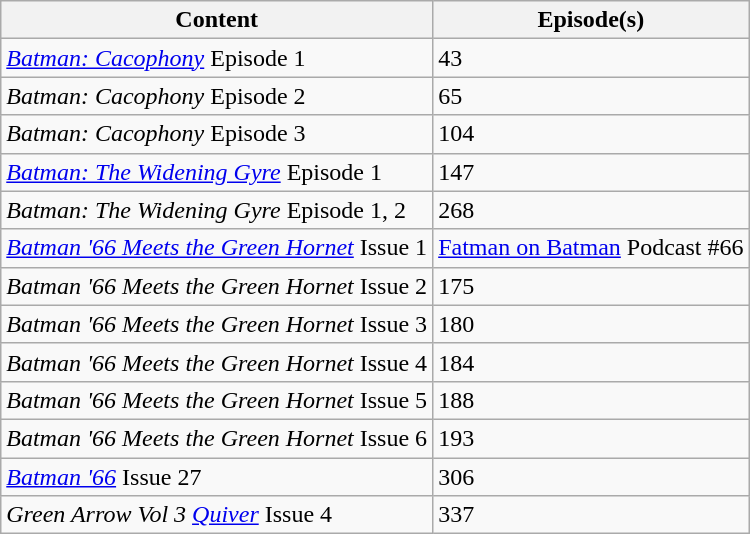<table class="wikitable">
<tr>
<th>Content</th>
<th>Episode(s)</th>
</tr>
<tr>
<td><em><a href='#'>Batman: Cacophony</a></em> Episode 1</td>
<td>43</td>
</tr>
<tr>
<td><em>Batman: Cacophony</em> Episode 2</td>
<td>65</td>
</tr>
<tr>
<td><em>Batman: Cacophony</em> Episode 3</td>
<td>104</td>
</tr>
<tr>
<td><em><a href='#'>Batman: The Widening Gyre</a></em> Episode 1</td>
<td>147</td>
</tr>
<tr>
<td><em>Batman: The Widening Gyre</em> Episode 1, 2</td>
<td>268</td>
</tr>
<tr>
<td><em><a href='#'>Batman '66 Meets the Green Hornet</a></em> Issue 1</td>
<td><a href='#'>Fatman on Batman</a> Podcast #66</td>
</tr>
<tr>
<td><em>Batman '66 Meets the Green Hornet</em> Issue 2</td>
<td>175</td>
</tr>
<tr>
<td><em>Batman '66 Meets the Green Hornet</em> Issue 3</td>
<td>180</td>
</tr>
<tr>
<td><em>Batman '66 Meets the Green Hornet</em> Issue 4</td>
<td>184</td>
</tr>
<tr>
<td><em>Batman '66 Meets the Green Hornet</em> Issue 5</td>
<td>188</td>
</tr>
<tr>
<td><em>Batman '66 Meets the Green Hornet</em> Issue 6</td>
<td>193</td>
</tr>
<tr>
<td><em><a href='#'>Batman '66</a></em> Issue 27</td>
<td>306</td>
</tr>
<tr>
<td><em>Green Arrow Vol 3 <a href='#'>Quiver</a></em> Issue 4</td>
<td>337</td>
</tr>
</table>
